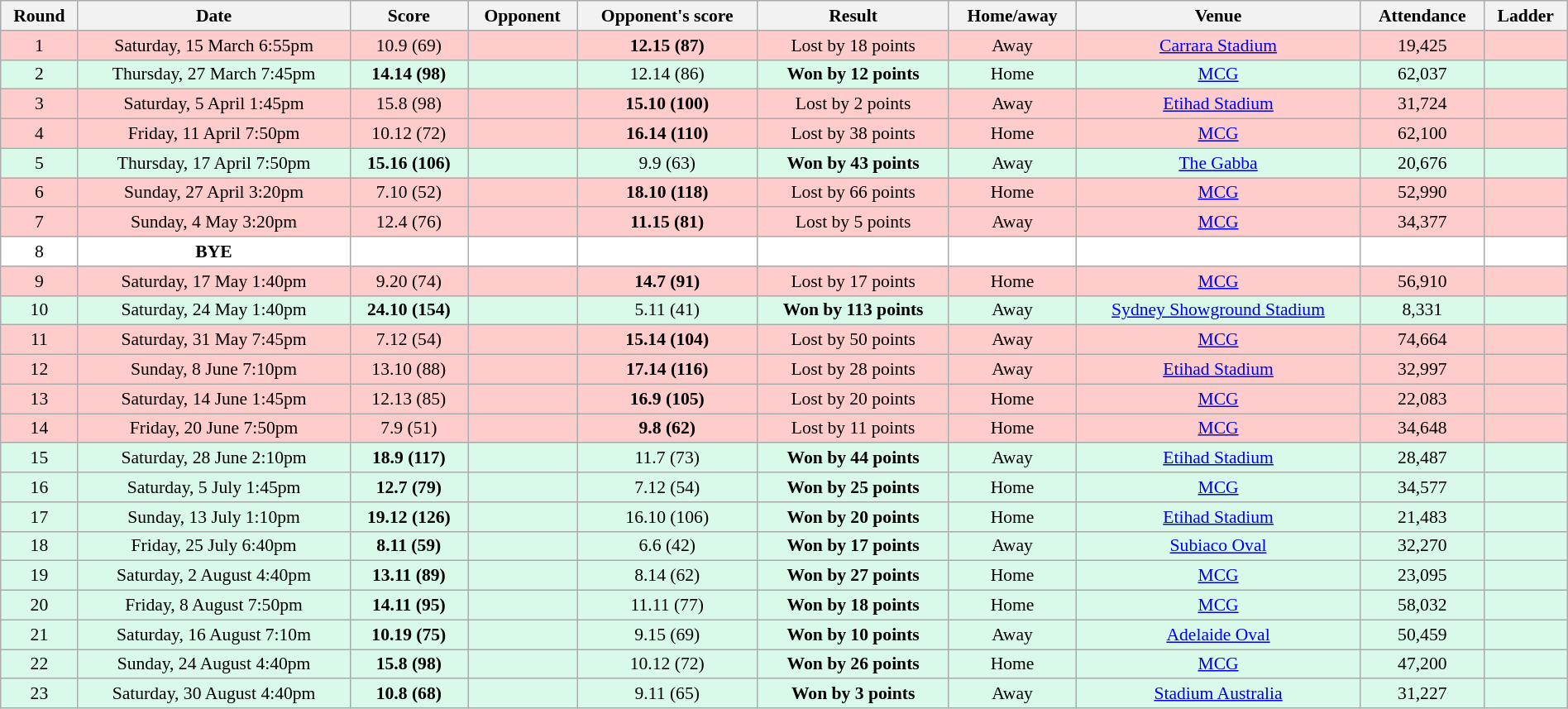<table class="wikitable" style="font-size:90%; text-align:center; width: 100%; margin-left: auto; margin-right: auto;">
<tr>
<th>Round</th>
<th>Date</th>
<th>Score</th>
<th>Opponent</th>
<th>Opponent's score</th>
<th>Result</th>
<th>Home/away</th>
<th>Venue</th>
<th>Attendance</th>
<th>Ladder</th>
</tr>
<tr style="background:#fcc;">
<td>1</td>
<td>Saturday, 15 March 6:55pm</td>
<td>10.9 (69)</td>
<td></td>
<td><strong>12.15 (87)</strong></td>
<td>Lost by 18 points</td>
<td>Away</td>
<td><a href='#'>Carrara Stadium</a></td>
<td>19,425</td>
<td></td>
</tr>
<tr style="background:#d9f9e9;">
<td>2</td>
<td>Thursday, 27 March 7:45pm</td>
<td><strong>14.14 (98)</strong></td>
<td></td>
<td>12.14 (86)</td>
<td><strong>Won by 12 points</strong></td>
<td>Home</td>
<td><a href='#'>MCG</a></td>
<td>62,037</td>
<td></td>
</tr>
<tr style="background:#fcc;">
<td>3</td>
<td>Saturday, 5 April 1:45pm</td>
<td>15.8 (98)</td>
<td></td>
<td><strong>15.10 (100)</strong></td>
<td>Lost by 2 points</td>
<td>Away</td>
<td><a href='#'>Etihad Stadium</a></td>
<td>31,724</td>
<td></td>
</tr>
<tr style="background:#fcc;">
<td>4</td>
<td>Friday, 11 April 7:50pm</td>
<td>10.12 (72)</td>
<td></td>
<td><strong>16.14 (110)</strong></td>
<td>Lost by 38 points</td>
<td>Home</td>
<td><a href='#'>MCG</a></td>
<td>62,100</td>
<td></td>
</tr>
<tr style="background:#d9f9e9;">
<td>5</td>
<td>Thursday, 17 April 7:50pm</td>
<td><strong>15.16 (106)</strong></td>
<td></td>
<td>9.9 (63)</td>
<td><strong>Won by 43 points</strong></td>
<td>Away</td>
<td><a href='#'>The Gabba</a></td>
<td>20,676</td>
<td></td>
</tr>
<tr style="background:#fcc;">
<td>6</td>
<td>Sunday, 27 April 3:20pm</td>
<td>7.10 (52)</td>
<td></td>
<td><strong>18.10 (118)</strong></td>
<td>Lost by 66 points</td>
<td>Home</td>
<td><a href='#'>MCG</a></td>
<td>52,990</td>
<td></td>
</tr>
<tr style="background:#fcc;">
<td>7</td>
<td>Sunday, 4 May 3:20pm</td>
<td>12.4 (76)</td>
<td></td>
<td><strong>11.15 (81)</strong></td>
<td>Lost by 5 points</td>
<td>Away</td>
<td><a href='#'>MCG</a></td>
<td>34,377</td>
<td></td>
</tr>
<tr style="background:#ffffff;">
<td>8</td>
<td><strong>BYE</strong></td>
<td></td>
<td></td>
<td></td>
<td></td>
<td></td>
<td></td>
<td></td>
<td></td>
</tr>
<tr style="background:#fcc;">
<td>9</td>
<td>Saturday, 17 May 1:40pm</td>
<td>9.20 (74)</td>
<td></td>
<td><strong>14.7 (91)</strong></td>
<td>Lost by 17 points</td>
<td>Home</td>
<td><a href='#'>MCG</a></td>
<td>56,910</td>
<td></td>
</tr>
<tr style="background:#d9f9e9;">
<td>10</td>
<td>Saturday, 24 May 1:40pm</td>
<td><strong>24.10 (154)</strong></td>
<td></td>
<td>5.11 (41)</td>
<td><strong>Won by 113 points</strong></td>
<td>Away</td>
<td><a href='#'>Sydney Showground Stadium</a></td>
<td>8,331</td>
<td></td>
</tr>
<tr style="background:#fcc;">
<td>11</td>
<td>Saturday, 31 May 7:45pm</td>
<td>7.12 (54)</td>
<td></td>
<td><strong>15.14 (104)</strong></td>
<td>Lost by 50 points</td>
<td>Away</td>
<td><a href='#'>MCG</a></td>
<td>74,664</td>
<td></td>
</tr>
<tr style="background:#fcc;">
<td>12</td>
<td>Sunday, 8 June 7:10pm</td>
<td>13.10 (88)</td>
<td></td>
<td><strong>17.14 (116)</strong></td>
<td>Lost by 28 points</td>
<td>Away</td>
<td><a href='#'>Etihad Stadium</a></td>
<td>32,997</td>
<td></td>
</tr>
<tr style="background:#fcc;">
<td>13</td>
<td>Saturday, 14 June 1:45pm</td>
<td>12.13 (85)</td>
<td></td>
<td><strong>16.9 (105)</strong></td>
<td>Lost by 20 points</td>
<td>Home</td>
<td><a href='#'>MCG</a></td>
<td>22,083</td>
<td></td>
</tr>
<tr style="background:#fcc;">
<td>14</td>
<td>Friday, 20 June 7:50pm</td>
<td>7.9 (51)</td>
<td></td>
<td><strong>9.8 (62)</strong></td>
<td>Lost by 11 points</td>
<td>Home</td>
<td><a href='#'>MCG</a></td>
<td>34,648</td>
<td></td>
</tr>
<tr style="background:#d9f9e9;">
<td>15</td>
<td>Saturday, 28 June 2:10pm</td>
<td><strong>18.9 (117)</strong></td>
<td></td>
<td>11.7 (73)</td>
<td><strong>Won by 44 points</strong></td>
<td>Away</td>
<td><a href='#'>Etihad Stadium</a></td>
<td>28,487</td>
<td></td>
</tr>
<tr style="background:#d9f9e9;">
<td>16</td>
<td>Saturday, 5 July 1:45pm</td>
<td><strong>12.7 (79)</strong></td>
<td></td>
<td>7.12 (54)</td>
<td><strong>Won by 25 points</strong></td>
<td>Home</td>
<td><a href='#'>MCG</a></td>
<td>34,577</td>
<td></td>
</tr>
<tr style="background:#d9f9e9;">
<td>17</td>
<td>Sunday, 13 July 1:10pm</td>
<td><strong>19.12 (126)</strong></td>
<td></td>
<td>16.10 (106)</td>
<td><strong>Won by 20 points</strong></td>
<td>Home</td>
<td><a href='#'>Etihad Stadium</a></td>
<td>21,483</td>
<td></td>
</tr>
<tr style="background:#d9f9e9;">
<td>18</td>
<td>Friday, 25 July 6:40pm</td>
<td><strong>8.11 (59)</strong></td>
<td></td>
<td>6.6 (42)</td>
<td><strong>Won by 17 points</strong></td>
<td>Away</td>
<td><a href='#'>Subiaco Oval</a></td>
<td>32,270</td>
<td></td>
</tr>
<tr style="background:#d9f9e9;">
<td>19</td>
<td>Saturday, 2 August 4:40pm</td>
<td><strong>13.11 (89)</strong></td>
<td></td>
<td>8.14 (62)</td>
<td><strong>Won by 27 points</strong></td>
<td>Home</td>
<td><a href='#'>MCG</a></td>
<td>23,095</td>
<td></td>
</tr>
<tr style="background:#d9f9e9;">
<td>20</td>
<td>Friday, 8 August 7:50pm</td>
<td><strong>14.11 (95)</strong></td>
<td></td>
<td>11.11 (77)</td>
<td><strong>Won by 18 points</strong></td>
<td>Home</td>
<td><a href='#'>MCG</a></td>
<td>58,032</td>
<td></td>
</tr>
<tr style="background:#d9f9e9;">
<td>21</td>
<td>Saturday, 16 August 7:10m</td>
<td><strong>10.19 (75)</strong></td>
<td></td>
<td>9.15 (69)</td>
<td><strong>Won by 10 points</strong></td>
<td>Away</td>
<td><a href='#'>Adelaide Oval</a></td>
<td>50,459</td>
<td></td>
</tr>
<tr style="background:#d9f9e9;">
<td>22</td>
<td>Sunday, 24 August 4:40pm</td>
<td><strong>15.8 (98)</strong></td>
<td></td>
<td>10.12 (72)</td>
<td><strong>Won by 26 points</strong></td>
<td>Home</td>
<td><a href='#'>MCG</a></td>
<td>47,200</td>
<td></td>
</tr>
<tr style="background:#d9f9e9;">
<td>23</td>
<td>Saturday, 30 August 4:40pm</td>
<td><strong>10.8 (68)</strong></td>
<td></td>
<td>9.11 (65)</td>
<td><strong>Won by 3 points</strong></td>
<td>Away</td>
<td><a href='#'>Stadium Australia</a></td>
<td>31,227</td>
<td></td>
</tr>
</table>
